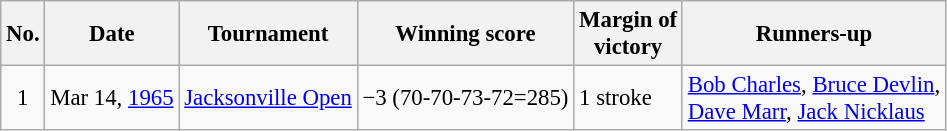<table class="wikitable" style="font-size:95%;">
<tr>
<th>No.</th>
<th>Date</th>
<th>Tournament</th>
<th>Winning score</th>
<th>Margin of<br>victory</th>
<th>Runners-up</th>
</tr>
<tr>
<td align=center>1</td>
<td align=right>Mar 14, <a href='#'>1965</a></td>
<td><a href='#'>Jacksonville Open</a></td>
<td>−3 (70-70-73-72=285)</td>
<td>1 stroke</td>
<td> <a href='#'>Bob Charles</a>,  <a href='#'>Bruce Devlin</a>,<br> <a href='#'>Dave Marr</a>,  <a href='#'>Jack Nicklaus</a></td>
</tr>
</table>
